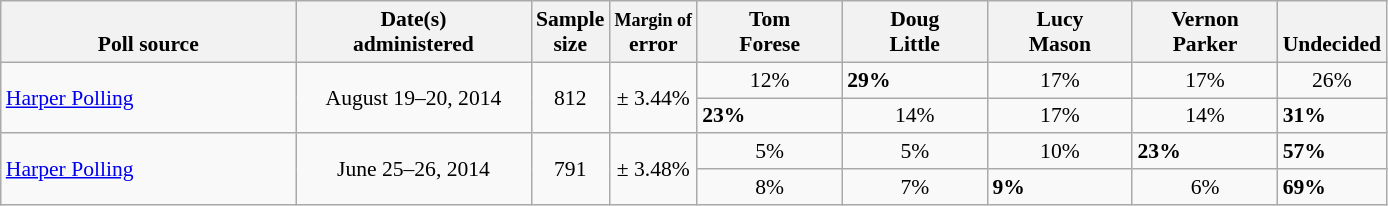<table class="wikitable" style="font-size:90%">
<tr valign= bottom>
<th style="width:190px;">Poll source</th>
<th style="width:150px;">Date(s)<br>administered</th>
<th class=small>Sample<br>size</th>
<th class=small><small>Margin of</small><br>error</th>
<th style="width:90px;">Tom<br>Forese</th>
<th style="width:90px;">Doug<br>Little</th>
<th style="width:90px;">Lucy<br>Mason</th>
<th style="width:90px;">Vernon<br>Parker</th>
<th style="width:40px;">Undecided</th>
</tr>
<tr>
<td rowspan=2><a href='#'>Harper Polling</a></td>
<td align=center rowspan=2>August 19–20, 2014</td>
<td align=center rowspan=2>812</td>
<td align=center rowspan=2>± 3.44%</td>
<td align=center>12%</td>
<td><strong>29%</strong></td>
<td align=center>17%</td>
<td align=center>17%</td>
<td align=center>26%</td>
</tr>
<tr>
<td><strong>23%</strong></td>
<td align=center>14%</td>
<td align=center>17%</td>
<td align=center>14%</td>
<td><strong>31%</strong></td>
</tr>
<tr>
<td rowspan=2><a href='#'>Harper Polling</a></td>
<td align=center rowspan=2>June 25–26, 2014</td>
<td align=center rowspan=2>791</td>
<td align=center rowspan=2>± 3.48%</td>
<td align=center>5%</td>
<td align=center>5%</td>
<td align=center>10%</td>
<td><strong>23%</strong></td>
<td><strong>57%</strong></td>
</tr>
<tr>
<td align=center>8%</td>
<td align=center>7%</td>
<td><strong>9%</strong></td>
<td align=center>6%</td>
<td><strong>69%</strong></td>
</tr>
</table>
